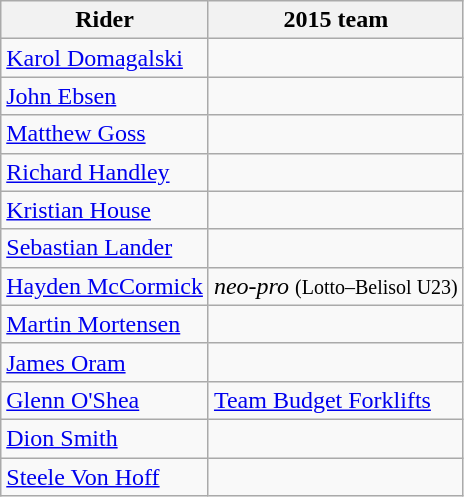<table class="wikitable">
<tr>
<th>Rider</th>
<th>2015 team</th>
</tr>
<tr>
<td><a href='#'>Karol Domagalski</a></td>
<td></td>
</tr>
<tr>
<td><a href='#'>John Ebsen</a></td>
<td></td>
</tr>
<tr>
<td><a href='#'>Matthew Goss</a></td>
<td></td>
</tr>
<tr>
<td><a href='#'>Richard Handley</a></td>
<td></td>
</tr>
<tr>
<td><a href='#'>Kristian House</a></td>
<td></td>
</tr>
<tr>
<td><a href='#'>Sebastian Lander</a></td>
<td></td>
</tr>
<tr>
<td><a href='#'>Hayden McCormick</a></td>
<td><em>neo-pro</em> <small>(Lotto–Belisol U23)</small></td>
</tr>
<tr>
<td><a href='#'>Martin Mortensen</a></td>
<td></td>
</tr>
<tr>
<td><a href='#'>James Oram</a></td>
<td></td>
</tr>
<tr>
<td><a href='#'>Glenn O'Shea</a></td>
<td><a href='#'>Team Budget Forklifts</a></td>
</tr>
<tr>
<td><a href='#'>Dion Smith</a></td>
<td></td>
</tr>
<tr>
<td><a href='#'>Steele Von Hoff</a></td>
<td></td>
</tr>
</table>
